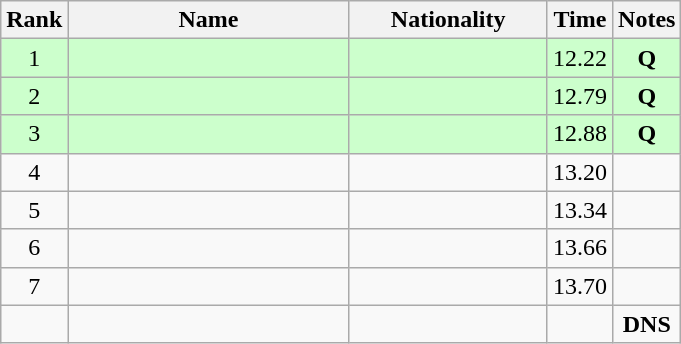<table class="wikitable sortable" style="text-align:center">
<tr>
<th>Rank</th>
<th style="width:180px">Name</th>
<th style="width:125px">Nationality</th>
<th>Time</th>
<th>Notes</th>
</tr>
<tr style="background:#cfc;">
<td>1</td>
<td style="text-align:left;"></td>
<td style="text-align:left;"></td>
<td>12.22</td>
<td><strong>Q</strong></td>
</tr>
<tr style="background:#cfc;">
<td>2</td>
<td style="text-align:left;"></td>
<td style="text-align:left;"></td>
<td>12.79</td>
<td><strong>Q</strong></td>
</tr>
<tr style="background:#cfc;">
<td>3</td>
<td style="text-align:left;"></td>
<td style="text-align:left;"></td>
<td>12.88</td>
<td><strong>Q</strong></td>
</tr>
<tr>
<td>4</td>
<td style="text-align:left;"></td>
<td style="text-align:left;"></td>
<td>13.20</td>
<td></td>
</tr>
<tr>
<td>5</td>
<td style="text-align:left;"></td>
<td style="text-align:left;"></td>
<td>13.34</td>
<td></td>
</tr>
<tr>
<td>6</td>
<td style="text-align:left;"></td>
<td style="text-align:left;"></td>
<td>13.66</td>
<td></td>
</tr>
<tr>
<td>7</td>
<td style="text-align:left;"></td>
<td style="text-align:left;"></td>
<td>13.70</td>
<td></td>
</tr>
<tr>
<td></td>
<td style="text-align:left;"></td>
<td style="text-align:left;"></td>
<td></td>
<td><strong>DNS</strong></td>
</tr>
</table>
